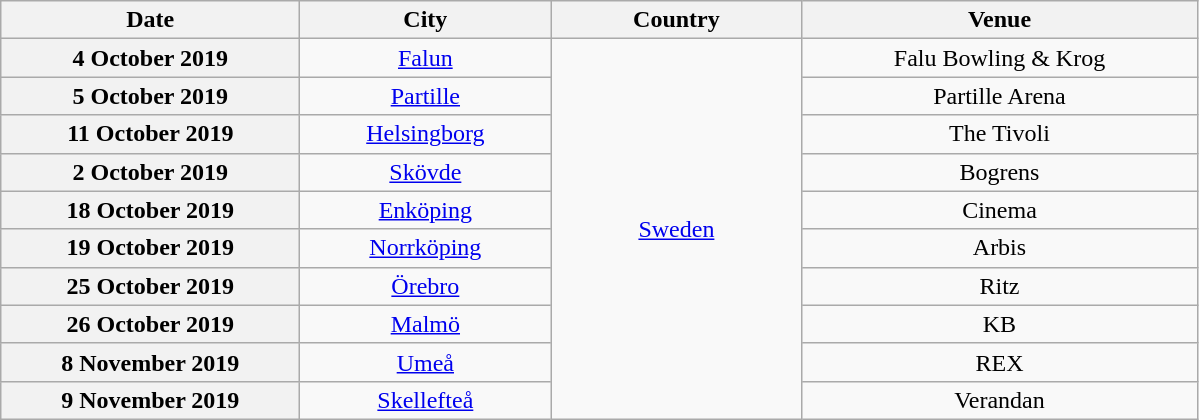<table class="wikitable plainrowheaders" style="text-align:center;">
<tr>
<th scope="col" style="width:12em;">Date</th>
<th scope="col" style="width:10em;">City</th>
<th scope="col" style="width:10em;">Country</th>
<th scope="col" style="width:16em;">Venue</th>
</tr>
<tr>
<th scope="row">4 October 2019</th>
<td><a href='#'>Falun</a></td>
<td rowspan="10"><a href='#'>Sweden</a></td>
<td>Falu Bowling & Krog</td>
</tr>
<tr>
<th scope="row">5 October 2019</th>
<td><a href='#'>Partille</a></td>
<td>Partille Arena</td>
</tr>
<tr>
<th scope="row">11 October 2019</th>
<td><a href='#'>Helsingborg</a></td>
<td>The Tivoli</td>
</tr>
<tr>
<th scope="row">2 October 2019</th>
<td><a href='#'>Skövde</a></td>
<td>Bogrens</td>
</tr>
<tr>
<th scope="row">18 October 2019</th>
<td><a href='#'>Enköping</a></td>
<td>Cinema</td>
</tr>
<tr>
<th scope="row">19 October 2019</th>
<td><a href='#'>Norrköping</a></td>
<td>Arbis</td>
</tr>
<tr>
<th scope="row">25 October 2019</th>
<td><a href='#'>Örebro</a></td>
<td>Ritz</td>
</tr>
<tr>
<th scope="row">26 October 2019</th>
<td><a href='#'>Malmö</a></td>
<td>KB</td>
</tr>
<tr>
<th scope="row">8 November 2019</th>
<td><a href='#'>Umeå</a></td>
<td>REX</td>
</tr>
<tr>
<th scope="row">9 November 2019</th>
<td><a href='#'>Skellefteå</a></td>
<td>Verandan</td>
</tr>
</table>
